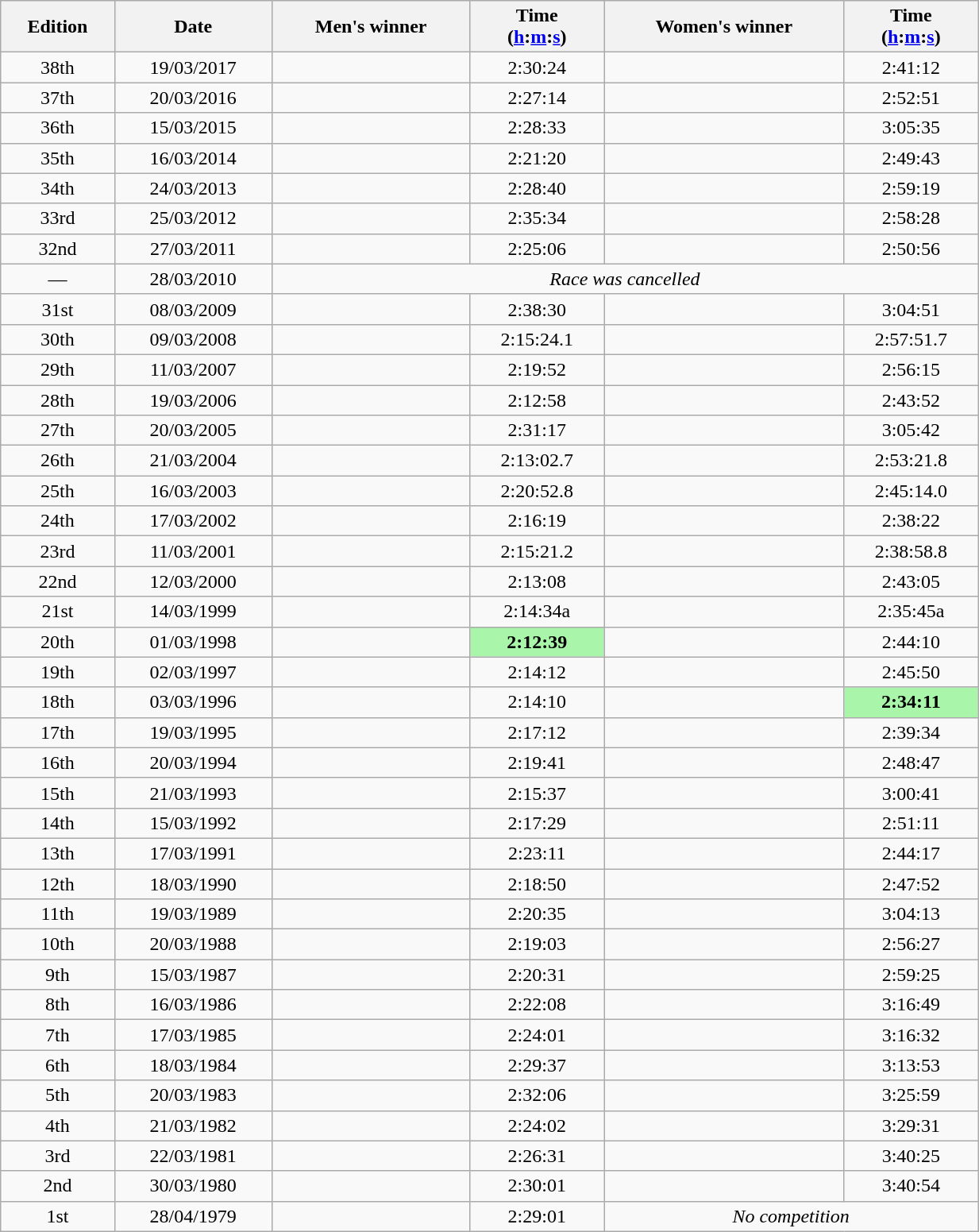<table class="wikitable sortable" style=" text-align:center; font-size:100%;" width="65%">
<tr>
<th>Edition</th>
<th>Date</th>
<th>Men's winner</th>
<th>Time<br>(<a href='#'>h</a>:<a href='#'>m</a>:<a href='#'>s</a>)</th>
<th>Women's winner</th>
<th>Time<br>(<a href='#'>h</a>:<a href='#'>m</a>:<a href='#'>s</a>)</th>
</tr>
<tr>
<td>38th</td>
<td>19/03/2017</td>
<td align=left></td>
<td>2:30:24</td>
<td align=left></td>
<td>2:41:12</td>
</tr>
<tr>
<td>37th</td>
<td>20/03/2016</td>
<td align=left></td>
<td>2:27:14</td>
<td align=left></td>
<td>2:52:51</td>
</tr>
<tr>
<td>36th</td>
<td>15/03/2015</td>
<td align=left></td>
<td>2:28:33</td>
<td align=left></td>
<td>3:05:35</td>
</tr>
<tr>
<td>35th</td>
<td>16/03/2014</td>
<td align=left></td>
<td>2:21:20</td>
<td align=left></td>
<td>2:49:43</td>
</tr>
<tr>
<td>34th</td>
<td>24/03/2013</td>
<td align=left></td>
<td>2:28:40</td>
<td align=left></td>
<td>2:59:19</td>
</tr>
<tr>
<td>33rd</td>
<td>25/03/2012</td>
<td align=left></td>
<td>2:35:34</td>
<td align=left></td>
<td>2:58:28</td>
</tr>
<tr>
<td>32nd</td>
<td>27/03/2011</td>
<td align=left></td>
<td>2:25:06</td>
<td align=left></td>
<td>2:50:56</td>
</tr>
<tr>
<td>—</td>
<td>28/03/2010</td>
<td colspan=4><em>Race was cancelled</em></td>
</tr>
<tr>
<td>31st</td>
<td>08/03/2009</td>
<td align=left></td>
<td>2:38:30</td>
<td align=left></td>
<td>3:04:51</td>
</tr>
<tr>
<td>30th</td>
<td>09/03/2008</td>
<td align=left></td>
<td>2:15:24.1</td>
<td align=left></td>
<td>2:57:51.7</td>
</tr>
<tr>
<td>29th</td>
<td>11/03/2007</td>
<td align=left></td>
<td>2:19:52</td>
<td align=left></td>
<td>2:56:15</td>
</tr>
<tr>
<td>28th</td>
<td>19/03/2006</td>
<td align=left></td>
<td>2:12:58</td>
<td align=left></td>
<td>2:43:52</td>
</tr>
<tr>
<td>27th</td>
<td>20/03/2005</td>
<td align=left></td>
<td>2:31:17</td>
<td align=left></td>
<td>3:05:42</td>
</tr>
<tr>
<td>26th</td>
<td>21/03/2004</td>
<td align=left></td>
<td>2:13:02.7</td>
<td align=left></td>
<td>2:53:21.8</td>
</tr>
<tr>
<td>25th</td>
<td>16/03/2003</td>
<td align=left></td>
<td>2:20:52.8</td>
<td align=left></td>
<td>2:45:14.0</td>
</tr>
<tr>
<td>24th</td>
<td>17/03/2002</td>
<td align=left></td>
<td>2:16:19</td>
<td align=left></td>
<td>2:38:22</td>
</tr>
<tr>
<td>23rd</td>
<td>11/03/2001</td>
<td align=left></td>
<td>2:15:21.2</td>
<td align=left></td>
<td>2:38:58.8</td>
</tr>
<tr>
<td>22nd</td>
<td>12/03/2000</td>
<td align=left></td>
<td>2:13:08</td>
<td align=left></td>
<td>2:43:05</td>
</tr>
<tr>
<td>21st</td>
<td>14/03/1999</td>
<td align=left></td>
<td>2:14:34a</td>
<td align=left></td>
<td>2:35:45a</td>
</tr>
<tr>
<td>20th</td>
<td>01/03/1998</td>
<td align=left></td>
<td bgcolor=#A9F5A9><strong>2:12:39</strong></td>
<td align=left></td>
<td>2:44:10</td>
</tr>
<tr>
<td>19th</td>
<td>02/03/1997</td>
<td align=left></td>
<td>2:14:12</td>
<td align=left></td>
<td>2:45:50</td>
</tr>
<tr>
<td>18th</td>
<td>03/03/1996</td>
<td align=left></td>
<td>2:14:10</td>
<td align=left></td>
<td bgcolor=#A9F5A9><strong>2:34:11</strong></td>
</tr>
<tr>
<td>17th</td>
<td>19/03/1995</td>
<td align=left></td>
<td>2:17:12</td>
<td align=left></td>
<td>2:39:34</td>
</tr>
<tr>
<td>16th</td>
<td>20/03/1994</td>
<td align=left></td>
<td>2:19:41</td>
<td align=left></td>
<td>2:48:47</td>
</tr>
<tr>
<td>15th</td>
<td>21/03/1993</td>
<td align=left></td>
<td>2:15:37</td>
<td align=left></td>
<td>3:00:41</td>
</tr>
<tr>
<td>14th</td>
<td>15/03/1992</td>
<td align=left></td>
<td>2:17:29</td>
<td align=left></td>
<td>2:51:11</td>
</tr>
<tr>
<td>13th</td>
<td>17/03/1991</td>
<td align=left></td>
<td>2:23:11</td>
<td align=left></td>
<td>2:44:17</td>
</tr>
<tr>
<td>12th</td>
<td>18/03/1990</td>
<td align=left></td>
<td>2:18:50</td>
<td align=left></td>
<td>2:47:52</td>
</tr>
<tr>
<td>11th</td>
<td>19/03/1989</td>
<td align=left></td>
<td>2:20:35</td>
<td align=left></td>
<td>3:04:13</td>
</tr>
<tr>
<td>10th</td>
<td>20/03/1988</td>
<td align=left></td>
<td>2:19:03</td>
<td align=left></td>
<td>2:56:27</td>
</tr>
<tr>
<td>9th</td>
<td>15/03/1987</td>
<td align=left></td>
<td>2:20:31</td>
<td align=left></td>
<td>2:59:25</td>
</tr>
<tr>
<td>8th</td>
<td>16/03/1986</td>
<td align=left></td>
<td>2:22:08</td>
<td align=left></td>
<td>3:16:49</td>
</tr>
<tr>
<td>7th</td>
<td>17/03/1985</td>
<td align=left></td>
<td>2:24:01</td>
<td align=left></td>
<td>3:16:32</td>
</tr>
<tr>
<td>6th</td>
<td>18/03/1984</td>
<td align=left></td>
<td>2:29:37</td>
<td align=left></td>
<td>3:13:53</td>
</tr>
<tr>
<td>5th</td>
<td>20/03/1983</td>
<td align=left></td>
<td>2:32:06</td>
<td align=left></td>
<td>3:25:59</td>
</tr>
<tr>
<td>4th</td>
<td>21/03/1982</td>
<td align=left></td>
<td>2:24:02</td>
<td align=left></td>
<td>3:29:31</td>
</tr>
<tr>
<td>3rd</td>
<td>22/03/1981</td>
<td align=left></td>
<td>2:26:31</td>
<td align=left></td>
<td>3:40:25</td>
</tr>
<tr>
<td>2nd</td>
<td>30/03/1980</td>
<td align=left></td>
<td>2:30:01</td>
<td align=left></td>
<td>3:40:54</td>
</tr>
<tr>
<td>1st</td>
<td>28/04/1979</td>
<td align=left></td>
<td>2:29:01</td>
<td colspan=2><em>No competition</em></td>
</tr>
</table>
